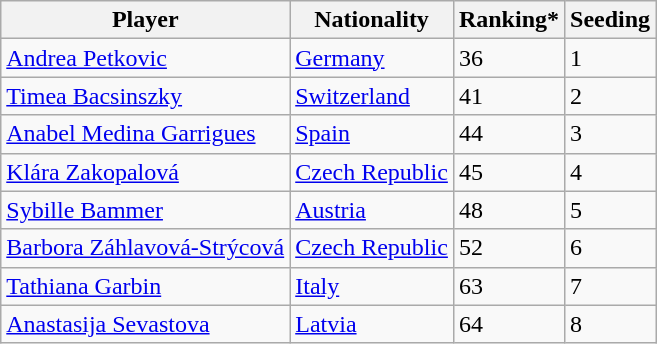<table class="wikitable" border="1">
<tr>
<th>Player</th>
<th>Nationality</th>
<th>Ranking*</th>
<th>Seeding</th>
</tr>
<tr>
<td><a href='#'>Andrea Petkovic</a></td>
<td> <a href='#'>Germany</a></td>
<td>36</td>
<td>1</td>
</tr>
<tr>
<td><a href='#'>Timea Bacsinszky</a></td>
<td> <a href='#'>Switzerland</a></td>
<td>41</td>
<td>2</td>
</tr>
<tr>
<td><a href='#'>Anabel Medina Garrigues</a></td>
<td> <a href='#'>Spain</a></td>
<td>44</td>
<td>3</td>
</tr>
<tr>
<td><a href='#'>Klára Zakopalová</a></td>
<td> <a href='#'>Czech Republic</a></td>
<td>45</td>
<td>4</td>
</tr>
<tr>
<td><a href='#'>Sybille Bammer</a></td>
<td> <a href='#'>Austria</a></td>
<td>48</td>
<td>5</td>
</tr>
<tr>
<td><a href='#'>Barbora Záhlavová-Strýcová</a></td>
<td> <a href='#'>Czech Republic</a></td>
<td>52</td>
<td>6</td>
</tr>
<tr>
<td><a href='#'>Tathiana Garbin</a></td>
<td> <a href='#'>Italy</a></td>
<td>63</td>
<td>7</td>
</tr>
<tr>
<td><a href='#'>Anastasija Sevastova</a></td>
<td> <a href='#'>Latvia</a></td>
<td>64</td>
<td>8</td>
</tr>
</table>
